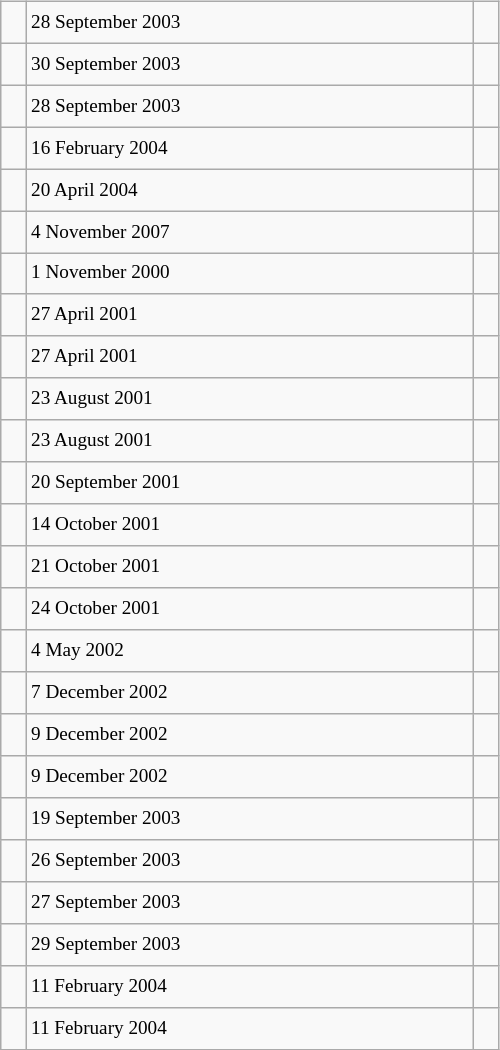<table class="wikitable" style="font-size: 80%; float: left; width: 26em; margin-right: 1em; height: 700px">
<tr>
<td></td>
<td>28 September 2003</td>
<td></td>
</tr>
<tr>
<td></td>
<td>30 September 2003</td>
<td></td>
</tr>
<tr>
<td></td>
<td>28 September 2003</td>
<td></td>
</tr>
<tr>
<td></td>
<td>16 February 2004</td>
<td></td>
</tr>
<tr>
<td></td>
<td>20 April 2004</td>
<td></td>
</tr>
<tr>
<td></td>
<td>4 November 2007</td>
<td></td>
</tr>
<tr>
<td></td>
<td>1 November 2000</td>
<td></td>
</tr>
<tr>
<td></td>
<td>27 April 2001</td>
<td></td>
</tr>
<tr>
<td></td>
<td>27 April 2001</td>
<td></td>
</tr>
<tr>
<td></td>
<td>23 August 2001</td>
<td></td>
</tr>
<tr>
<td></td>
<td>23 August 2001</td>
<td></td>
</tr>
<tr>
<td></td>
<td>20 September 2001</td>
<td></td>
</tr>
<tr>
<td></td>
<td>14 October 2001</td>
<td></td>
</tr>
<tr>
<td></td>
<td>21 October 2001</td>
<td></td>
</tr>
<tr>
<td></td>
<td>24 October 2001</td>
<td></td>
</tr>
<tr>
<td></td>
<td>4 May 2002</td>
<td></td>
</tr>
<tr>
<td></td>
<td>7 December 2002</td>
<td></td>
</tr>
<tr>
<td></td>
<td>9 December 2002</td>
<td></td>
</tr>
<tr>
<td></td>
<td>9 December 2002</td>
<td></td>
</tr>
<tr>
<td></td>
<td>19 September 2003</td>
<td></td>
</tr>
<tr>
<td></td>
<td>26 September 2003</td>
<td></td>
</tr>
<tr>
<td></td>
<td>27 September 2003</td>
<td></td>
</tr>
<tr>
<td></td>
<td>29 September 2003</td>
<td></td>
</tr>
<tr>
<td></td>
<td>11 February 2004</td>
<td></td>
</tr>
<tr>
<td></td>
<td>11 February 2004</td>
<td></td>
</tr>
</table>
